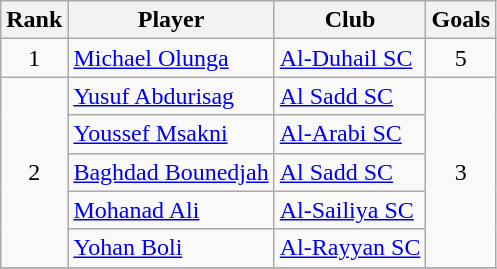<table class="wikitable sortable" style="text-align:center">
<tr>
<th>Rank</th>
<th>Player</th>
<th>Club</th>
<th>Goals</th>
</tr>
<tr>
<td>1</td>
<td align="left"> <a href='#'>Michael Olunga</a></td>
<td align="left"><a href='#'>Al-Duhail SC</a></td>
<td>5</td>
</tr>
<tr>
<td rowspan="5">2</td>
<td align="left"> <a href='#'>Yusuf Abdurisag</a></td>
<td align="left"><a href='#'>Al Sadd SC</a></td>
<td rowspan="5">3</td>
</tr>
<tr>
<td align="left"> <a href='#'>Youssef Msakni</a></td>
<td align="left"><a href='#'>Al-Arabi SC</a></td>
</tr>
<tr>
<td align="left"> <a href='#'>Baghdad Bounedjah</a></td>
<td align="left"><a href='#'>Al Sadd SC</a></td>
</tr>
<tr>
<td align="left"> <a href='#'>Mohanad Ali</a></td>
<td align="left"><a href='#'>Al-Sailiya SC</a></td>
</tr>
<tr>
<td align="left"> <a href='#'>Yohan Boli</a></td>
<td align="left"><a href='#'>Al-Rayyan SC</a></td>
</tr>
<tr>
</tr>
</table>
